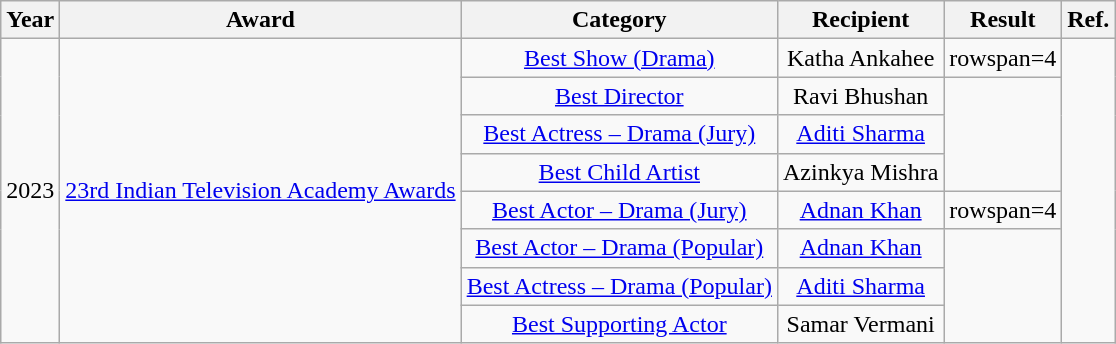<table class="wikitable" style="text-align:center;">
<tr>
<th>Year</th>
<th>Award</th>
<th>Category</th>
<th>Recipient</th>
<th>Result</th>
<th>Ref.</th>
</tr>
<tr>
<td rowspan="8">2023</td>
<td rowspan="8"><a href='#'>23rd Indian Television Academy Awards</a></td>
<td><a href='#'>Best Show (Drama)</a></td>
<td>Katha Ankahee</td>
<td>rowspan=4 </td>
<td rowspan="8"></td>
</tr>
<tr>
<td><a href='#'>Best Director</a></td>
<td>Ravi Bhushan</td>
</tr>
<tr>
<td><a href='#'>Best Actress  – Drama (Jury)</a></td>
<td><a href='#'>Aditi Sharma</a></td>
</tr>
<tr>
<td><a href='#'>Best Child Artist</a></td>
<td>Azinkya Mishra</td>
</tr>
<tr>
<td><a href='#'>Best Actor – Drama (Jury)</a></td>
<td><a href='#'>Adnan Khan</a></td>
<td>rowspan=4 </td>
</tr>
<tr>
<td><a href='#'>Best Actor – Drama (Popular)</a></td>
<td><a href='#'>Adnan Khan</a></td>
</tr>
<tr>
<td><a href='#'>Best Actress  – Drama (Popular)</a></td>
<td><a href='#'>Aditi Sharma</a></td>
</tr>
<tr>
<td><a href='#'>Best Supporting Actor</a></td>
<td>Samar Vermani</td>
</tr>
</table>
